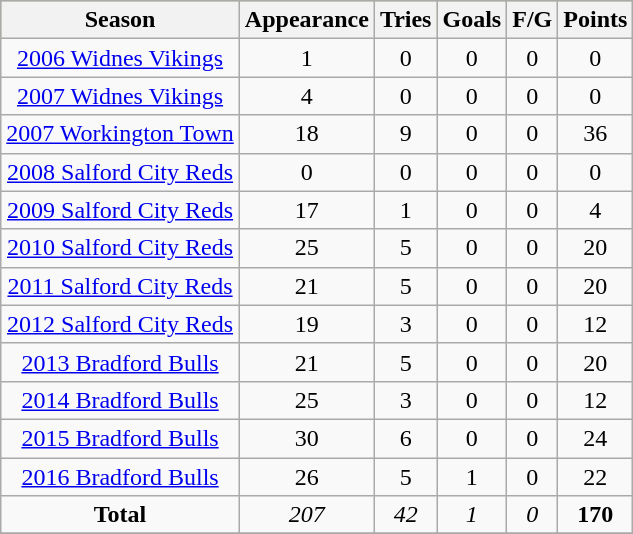<table class="wikitable" style="text-align:center;">
<tr bgcolor=#bdb76b>
<th>Season</th>
<th>Appearance</th>
<th>Tries</th>
<th>Goals</th>
<th>F/G</th>
<th>Points</th>
</tr>
<tr>
<td><a href='#'>2006 Widnes Vikings</a></td>
<td>1</td>
<td>0</td>
<td>0</td>
<td>0</td>
<td>0</td>
</tr>
<tr>
<td><a href='#'>2007 Widnes Vikings</a></td>
<td>4</td>
<td>0</td>
<td>0</td>
<td>0</td>
<td>0</td>
</tr>
<tr>
<td><a href='#'>2007 Workington Town</a></td>
<td>18</td>
<td>9</td>
<td>0</td>
<td>0</td>
<td>36</td>
</tr>
<tr>
<td><a href='#'>2008 Salford City Reds</a></td>
<td>0</td>
<td>0</td>
<td>0</td>
<td>0</td>
<td>0</td>
</tr>
<tr>
<td><a href='#'>2009 Salford City Reds</a></td>
<td>17</td>
<td>1</td>
<td>0</td>
<td>0</td>
<td>4</td>
</tr>
<tr>
<td><a href='#'>2010 Salford City Reds</a></td>
<td>25</td>
<td>5</td>
<td>0</td>
<td>0</td>
<td>20</td>
</tr>
<tr>
<td><a href='#'>2011 Salford City Reds</a></td>
<td>21</td>
<td>5</td>
<td>0</td>
<td>0</td>
<td>20</td>
</tr>
<tr>
<td><a href='#'>2012 Salford City Reds</a></td>
<td>19</td>
<td>3</td>
<td>0</td>
<td>0</td>
<td>12</td>
</tr>
<tr>
<td><a href='#'>2013 Bradford Bulls</a></td>
<td>21</td>
<td>5</td>
<td>0</td>
<td>0</td>
<td>20</td>
</tr>
<tr>
<td><a href='#'>2014 Bradford Bulls</a></td>
<td>25</td>
<td>3</td>
<td>0</td>
<td>0</td>
<td>12</td>
</tr>
<tr>
<td><a href='#'>2015 Bradford Bulls</a></td>
<td>30</td>
<td>6</td>
<td>0</td>
<td>0</td>
<td>24</td>
</tr>
<tr>
<td><a href='#'>2016 Bradford Bulls</a></td>
<td>26</td>
<td>5</td>
<td>1</td>
<td>0</td>
<td>22</td>
</tr>
<tr>
<td><strong>Total</strong></td>
<td><em>207</em></td>
<td><em>42</em></td>
<td><em>1</em></td>
<td><em>0</em></td>
<td><strong>170</strong></td>
</tr>
<tr>
</tr>
</table>
